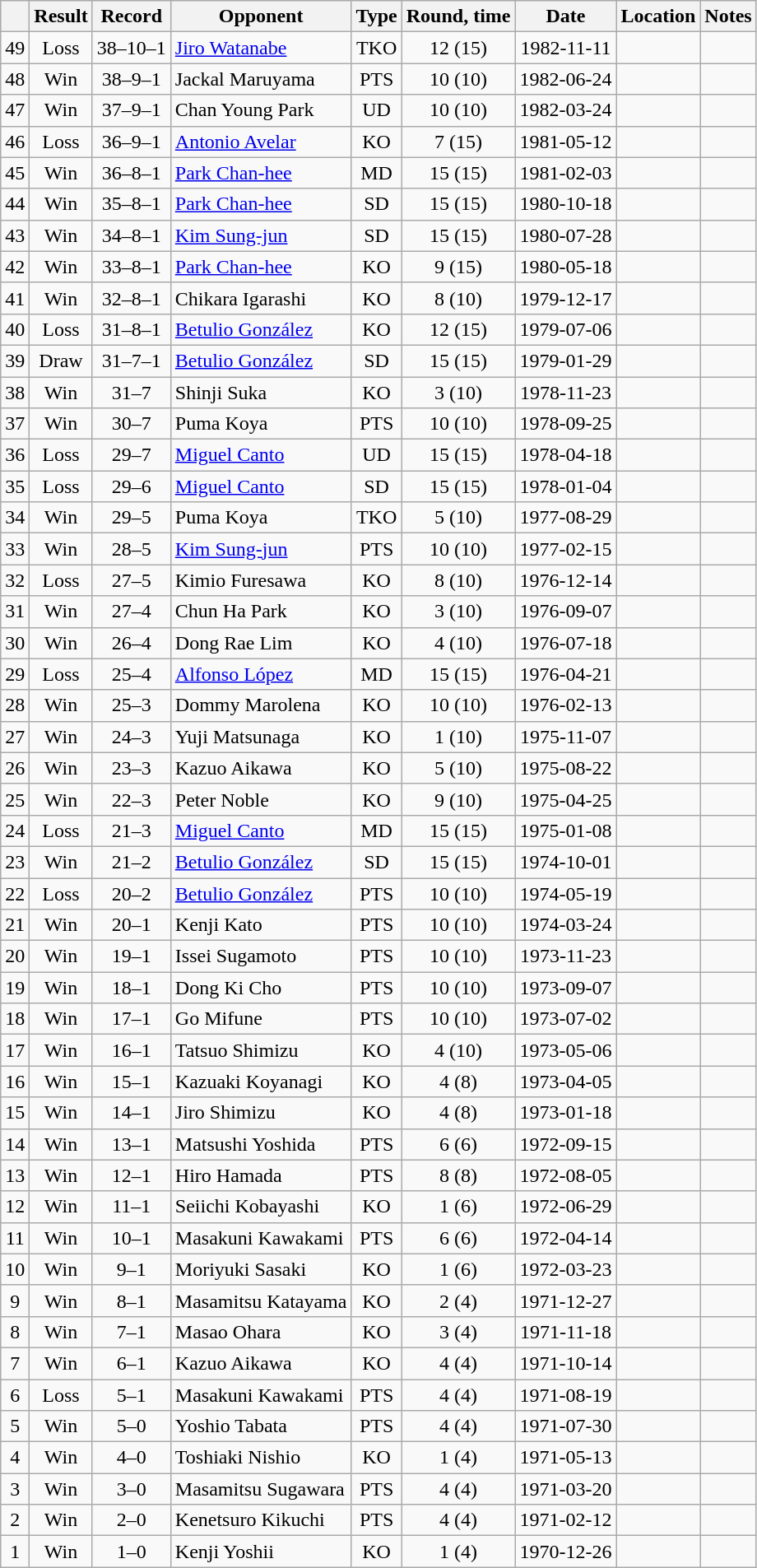<table class=wikitable style=text-align:center>
<tr>
<th></th>
<th>Result</th>
<th>Record</th>
<th>Opponent</th>
<th>Type</th>
<th>Round, time</th>
<th>Date</th>
<th>Location</th>
<th>Notes</th>
</tr>
<tr>
<td>49</td>
<td>Loss</td>
<td>38–10–1</td>
<td align=left><a href='#'>Jiro Watanabe</a></td>
<td>TKO</td>
<td>12 (15)</td>
<td>1982-11-11</td>
<td align=left></td>
<td align=left></td>
</tr>
<tr>
<td>48</td>
<td>Win</td>
<td>38–9–1</td>
<td align=left>Jackal Maruyama</td>
<td>PTS</td>
<td>10 (10)</td>
<td>1982-06-24</td>
<td align=left></td>
<td align=left></td>
</tr>
<tr>
<td>47</td>
<td>Win</td>
<td>37–9–1</td>
<td align=left>Chan Young Park</td>
<td>UD</td>
<td>10 (10)</td>
<td>1982-03-24</td>
<td align=left></td>
<td align=left></td>
</tr>
<tr>
<td>46</td>
<td>Loss</td>
<td>36–9–1</td>
<td align=left><a href='#'>Antonio Avelar</a></td>
<td>KO</td>
<td>7 (15)</td>
<td>1981-05-12</td>
<td align=left></td>
<td align=left></td>
</tr>
<tr>
<td>45</td>
<td>Win</td>
<td>36–8–1</td>
<td align=left><a href='#'>Park Chan-hee</a></td>
<td>MD</td>
<td>15 (15)</td>
<td>1981-02-03</td>
<td align=left></td>
<td align=left></td>
</tr>
<tr>
<td>44</td>
<td>Win</td>
<td>35–8–1</td>
<td align=left><a href='#'>Park Chan-hee</a></td>
<td>SD</td>
<td>15 (15)</td>
<td>1980-10-18</td>
<td align=left></td>
<td align=left></td>
</tr>
<tr>
<td>43</td>
<td>Win</td>
<td>34–8–1</td>
<td align=left><a href='#'>Kim Sung-jun</a></td>
<td>SD</td>
<td>15 (15)</td>
<td>1980-07-28</td>
<td align=left></td>
<td align=left></td>
</tr>
<tr>
<td>42</td>
<td>Win</td>
<td>33–8–1</td>
<td align=left><a href='#'>Park Chan-hee</a></td>
<td>KO</td>
<td>9 (15)</td>
<td>1980-05-18</td>
<td align=left></td>
<td align=left></td>
</tr>
<tr>
<td>41</td>
<td>Win</td>
<td>32–8–1</td>
<td align=left>Chikara Igarashi</td>
<td>KO</td>
<td>8 (10)</td>
<td>1979-12-17</td>
<td align=left></td>
<td align=left></td>
</tr>
<tr>
<td>40</td>
<td>Loss</td>
<td>31–8–1</td>
<td align=left><a href='#'>Betulio González</a></td>
<td>KO</td>
<td>12 (15)</td>
<td>1979-07-06</td>
<td align=left></td>
<td align=left></td>
</tr>
<tr>
<td>39</td>
<td>Draw</td>
<td>31–7–1</td>
<td align=left><a href='#'>Betulio González</a></td>
<td>SD</td>
<td>15 (15)</td>
<td>1979-01-29</td>
<td align=left></td>
<td align=left></td>
</tr>
<tr>
<td>38</td>
<td>Win</td>
<td>31–7</td>
<td align=left>Shinji Suka</td>
<td>KO</td>
<td>3 (10)</td>
<td>1978-11-23</td>
<td align=left></td>
<td align=left></td>
</tr>
<tr>
<td>37</td>
<td>Win</td>
<td>30–7</td>
<td align=left>Puma Koya</td>
<td>PTS</td>
<td>10 (10)</td>
<td>1978-09-25</td>
<td align=left></td>
<td align=left></td>
</tr>
<tr>
<td>36</td>
<td>Loss</td>
<td>29–7</td>
<td align=left><a href='#'>Miguel Canto</a></td>
<td>UD</td>
<td>15 (15)</td>
<td>1978-04-18</td>
<td align=left></td>
<td align=left></td>
</tr>
<tr>
<td>35</td>
<td>Loss</td>
<td>29–6</td>
<td align=left><a href='#'>Miguel Canto</a></td>
<td>SD</td>
<td>15 (15)</td>
<td>1978-01-04</td>
<td align=left></td>
<td align=left></td>
</tr>
<tr>
<td>34</td>
<td>Win</td>
<td>29–5</td>
<td align=left>Puma Koya</td>
<td>TKO</td>
<td>5 (10)</td>
<td>1977-08-29</td>
<td align=left></td>
<td align=left></td>
</tr>
<tr>
<td>33</td>
<td>Win</td>
<td>28–5</td>
<td align=left><a href='#'>Kim Sung-jun</a></td>
<td>PTS</td>
<td>10 (10)</td>
<td>1977-02-15</td>
<td align=left></td>
<td align=left></td>
</tr>
<tr>
<td>32</td>
<td>Loss</td>
<td>27–5</td>
<td align=left>Kimio Furesawa</td>
<td>KO</td>
<td>8 (10)</td>
<td>1976-12-14</td>
<td align=left></td>
<td align=left></td>
</tr>
<tr>
<td>31</td>
<td>Win</td>
<td>27–4</td>
<td align=left>Chun Ha Park</td>
<td>KO</td>
<td>3 (10)</td>
<td>1976-09-07</td>
<td align=left></td>
<td align=left></td>
</tr>
<tr>
<td>30</td>
<td>Win</td>
<td>26–4</td>
<td align=left>Dong Rae Lim</td>
<td>KO</td>
<td>4 (10)</td>
<td>1976-07-18</td>
<td align=left></td>
<td align=left></td>
</tr>
<tr>
<td>29</td>
<td>Loss</td>
<td>25–4</td>
<td align=left><a href='#'>Alfonso López</a></td>
<td>MD</td>
<td>15 (15)</td>
<td>1976-04-21</td>
<td align=left></td>
<td align=left></td>
</tr>
<tr>
<td>28</td>
<td>Win</td>
<td>25–3</td>
<td align=left>Dommy Marolena</td>
<td>KO</td>
<td>10 (10)</td>
<td>1976-02-13</td>
<td align=left></td>
<td align=left></td>
</tr>
<tr>
<td>27</td>
<td>Win</td>
<td>24–3</td>
<td align=left>Yuji Matsunaga</td>
<td>KO</td>
<td>1 (10)</td>
<td>1975-11-07</td>
<td align=left></td>
<td align=left></td>
</tr>
<tr>
<td>26</td>
<td>Win</td>
<td>23–3</td>
<td align=left>Kazuo Aikawa</td>
<td>KO</td>
<td>5 (10)</td>
<td>1975-08-22</td>
<td align=left></td>
<td align=left></td>
</tr>
<tr>
<td>25</td>
<td>Win</td>
<td>22–3</td>
<td align=left>Peter Noble</td>
<td>KO</td>
<td>9 (10)</td>
<td>1975-04-25</td>
<td align=left></td>
<td align=left></td>
</tr>
<tr>
<td>24</td>
<td>Loss</td>
<td>21–3</td>
<td align=left><a href='#'>Miguel Canto</a></td>
<td>MD</td>
<td>15 (15)</td>
<td>1975-01-08</td>
<td align=left></td>
<td align=left></td>
</tr>
<tr>
<td>23</td>
<td>Win</td>
<td>21–2</td>
<td align=left><a href='#'>Betulio González</a></td>
<td>SD</td>
<td>15 (15)</td>
<td>1974-10-01</td>
<td align=left></td>
<td align=left></td>
</tr>
<tr>
<td>22</td>
<td>Loss</td>
<td>20–2</td>
<td align=left><a href='#'>Betulio González</a></td>
<td>PTS</td>
<td>10 (10)</td>
<td>1974-05-19</td>
<td align=left></td>
<td align=left></td>
</tr>
<tr>
<td>21</td>
<td>Win</td>
<td>20–1</td>
<td align=left>Kenji Kato</td>
<td>PTS</td>
<td>10 (10)</td>
<td>1974-03-24</td>
<td align=left></td>
<td align=left></td>
</tr>
<tr>
<td>20</td>
<td>Win</td>
<td>19–1</td>
<td align=left>Issei Sugamoto</td>
<td>PTS</td>
<td>10 (10)</td>
<td>1973-11-23</td>
<td align=left></td>
<td align=left></td>
</tr>
<tr>
<td>19</td>
<td>Win</td>
<td>18–1</td>
<td align=left>Dong Ki Cho</td>
<td>PTS</td>
<td>10 (10)</td>
<td>1973-09-07</td>
<td align=left></td>
<td align=left></td>
</tr>
<tr>
<td>18</td>
<td>Win</td>
<td>17–1</td>
<td align=left>Go Mifune</td>
<td>PTS</td>
<td>10 (10)</td>
<td>1973-07-02</td>
<td align=left></td>
<td align=left></td>
</tr>
<tr>
<td>17</td>
<td>Win</td>
<td>16–1</td>
<td align=left>Tatsuo Shimizu</td>
<td>KO</td>
<td>4 (10)</td>
<td>1973-05-06</td>
<td align=left></td>
<td align=left></td>
</tr>
<tr>
<td>16</td>
<td>Win</td>
<td>15–1</td>
<td align=left>Kazuaki Koyanagi</td>
<td>KO</td>
<td>4 (8)</td>
<td>1973-04-05</td>
<td align=left></td>
<td align=left></td>
</tr>
<tr>
<td>15</td>
<td>Win</td>
<td>14–1</td>
<td align=left>Jiro Shimizu</td>
<td>KO</td>
<td>4 (8)</td>
<td>1973-01-18</td>
<td align=left></td>
<td align=left></td>
</tr>
<tr>
<td>14</td>
<td>Win</td>
<td>13–1</td>
<td align=left>Matsushi Yoshida</td>
<td>PTS</td>
<td>6 (6)</td>
<td>1972-09-15</td>
<td align=left></td>
<td align=left></td>
</tr>
<tr>
<td>13</td>
<td>Win</td>
<td>12–1</td>
<td align=left>Hiro Hamada</td>
<td>PTS</td>
<td>8 (8)</td>
<td>1972-08-05</td>
<td align=left></td>
<td align=left></td>
</tr>
<tr>
<td>12</td>
<td>Win</td>
<td>11–1</td>
<td align=left>Seiichi Kobayashi</td>
<td>KO</td>
<td>1 (6)</td>
<td>1972-06-29</td>
<td align=left></td>
<td align=left></td>
</tr>
<tr>
<td>11</td>
<td>Win</td>
<td>10–1</td>
<td align=left>Masakuni Kawakami</td>
<td>PTS</td>
<td>6 (6)</td>
<td>1972-04-14</td>
<td align=left></td>
<td align=left></td>
</tr>
<tr>
<td>10</td>
<td>Win</td>
<td>9–1</td>
<td align=left>Moriyuki Sasaki</td>
<td>KO</td>
<td>1 (6)</td>
<td>1972-03-23</td>
<td align=left></td>
<td align=left></td>
</tr>
<tr>
<td>9</td>
<td>Win</td>
<td>8–1</td>
<td align=left>Masamitsu Katayama</td>
<td>KO</td>
<td>2 (4)</td>
<td>1971-12-27</td>
<td align=left></td>
<td align=left></td>
</tr>
<tr>
<td>8</td>
<td>Win</td>
<td>7–1</td>
<td align=left>Masao Ohara</td>
<td>KO</td>
<td>3 (4)</td>
<td>1971-11-18</td>
<td align=left></td>
<td align=left></td>
</tr>
<tr>
<td>7</td>
<td>Win</td>
<td>6–1</td>
<td align=left>Kazuo Aikawa</td>
<td>KO</td>
<td>4 (4)</td>
<td>1971-10-14</td>
<td align=left></td>
<td align=left></td>
</tr>
<tr>
<td>6</td>
<td>Loss</td>
<td>5–1</td>
<td align=left>Masakuni Kawakami</td>
<td>PTS</td>
<td>4 (4)</td>
<td>1971-08-19</td>
<td align=left></td>
<td align=left></td>
</tr>
<tr>
<td>5</td>
<td>Win</td>
<td>5–0</td>
<td align=left>Yoshio Tabata</td>
<td>PTS</td>
<td>4 (4)</td>
<td>1971-07-30</td>
<td align=left></td>
<td align=left></td>
</tr>
<tr>
<td>4</td>
<td>Win</td>
<td>4–0</td>
<td align=left>Toshiaki Nishio</td>
<td>KO</td>
<td>1 (4)</td>
<td>1971-05-13</td>
<td align=left></td>
<td align=left></td>
</tr>
<tr>
<td>3</td>
<td>Win</td>
<td>3–0</td>
<td align=left>Masamitsu Sugawara</td>
<td>PTS</td>
<td>4 (4)</td>
<td>1971-03-20</td>
<td align=left></td>
<td align=left></td>
</tr>
<tr>
<td>2</td>
<td>Win</td>
<td>2–0</td>
<td align=left>Kenetsuro Kikuchi</td>
<td>PTS</td>
<td>4 (4)</td>
<td>1971-02-12</td>
<td align=left></td>
<td align=left></td>
</tr>
<tr>
<td>1</td>
<td>Win</td>
<td>1–0</td>
<td align=left>Kenji Yoshii</td>
<td>KO</td>
<td>1 (4)</td>
<td>1970-12-26</td>
<td align=left></td>
<td align=left></td>
</tr>
</table>
